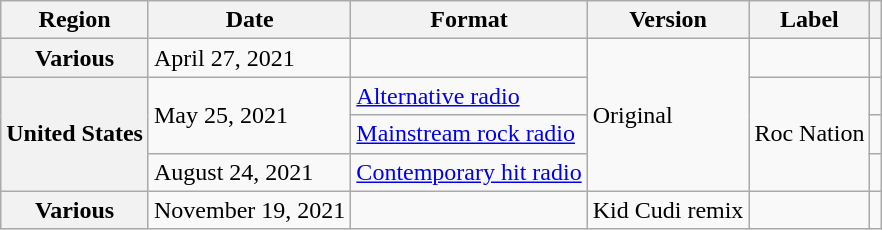<table class="wikitable plainrowheaders">
<tr>
<th scope="col">Region</th>
<th scope="col">Date</th>
<th scope="col">Format</th>
<th scope="col">Version</th>
<th scope="col">Label</th>
<th scope="col"></th>
</tr>
<tr>
<th scope="row">Various</th>
<td>April 27, 2021</td>
<td></td>
<td rowspan="4">Original</td>
<td></td>
<td></td>
</tr>
<tr>
<th scope="row" rowspan="3">United States</th>
<td rowspan="2">May 25, 2021</td>
<td><a href='#'>Alternative radio</a></td>
<td rowspan="3">Roc Nation</td>
<td style="text-align:center;"></td>
</tr>
<tr>
<td><a href='#'>Mainstream rock radio</a></td>
<td style="text-align:center;"></td>
</tr>
<tr>
<td>August 24, 2021</td>
<td><a href='#'>Contemporary hit radio</a></td>
<td style="text-align:center;"></td>
</tr>
<tr>
<th scope="row">Various</th>
<td>November 19, 2021</td>
<td></td>
<td>Kid Cudi remix</td>
<td></td>
<td style="text-align:center;"></td>
</tr>
</table>
